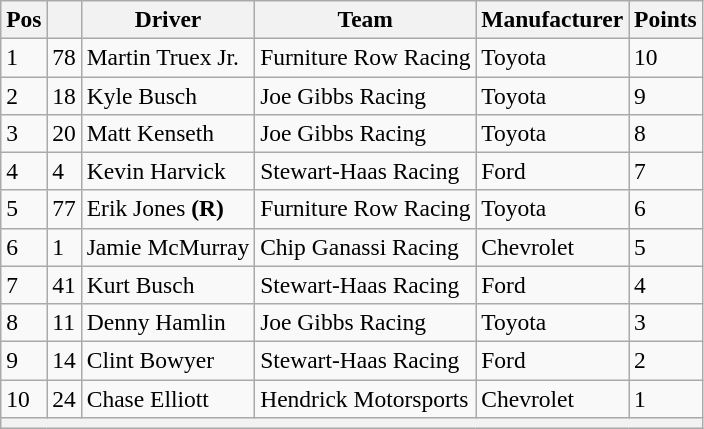<table class="wikitable" style="font-size:98%">
<tr>
<th>Pos</th>
<th></th>
<th>Driver</th>
<th>Team</th>
<th>Manufacturer</th>
<th>Points</th>
</tr>
<tr>
<td>1</td>
<td>78</td>
<td>Martin Truex Jr.</td>
<td>Furniture Row Racing</td>
<td>Toyota</td>
<td>10</td>
</tr>
<tr>
<td>2</td>
<td>18</td>
<td>Kyle Busch</td>
<td>Joe Gibbs Racing</td>
<td>Toyota</td>
<td>9</td>
</tr>
<tr>
<td>3</td>
<td>20</td>
<td>Matt Kenseth</td>
<td>Joe Gibbs Racing</td>
<td>Toyota</td>
<td>8</td>
</tr>
<tr>
<td>4</td>
<td>4</td>
<td>Kevin Harvick</td>
<td>Stewart-Haas Racing</td>
<td>Ford</td>
<td>7</td>
</tr>
<tr>
<td>5</td>
<td>77</td>
<td>Erik Jones <strong>(R)</strong></td>
<td>Furniture Row Racing</td>
<td>Toyota</td>
<td>6</td>
</tr>
<tr>
<td>6</td>
<td>1</td>
<td>Jamie McMurray</td>
<td>Chip Ganassi Racing</td>
<td>Chevrolet</td>
<td>5</td>
</tr>
<tr>
<td>7</td>
<td>41</td>
<td>Kurt Busch</td>
<td>Stewart-Haas Racing</td>
<td>Ford</td>
<td>4</td>
</tr>
<tr>
<td>8</td>
<td>11</td>
<td>Denny Hamlin</td>
<td>Joe Gibbs Racing</td>
<td>Toyota</td>
<td>3</td>
</tr>
<tr>
<td>9</td>
<td>14</td>
<td>Clint Bowyer</td>
<td>Stewart-Haas Racing</td>
<td>Ford</td>
<td>2</td>
</tr>
<tr>
<td>10</td>
<td>24</td>
<td>Chase Elliott</td>
<td>Hendrick Motorsports</td>
<td>Chevrolet</td>
<td>1</td>
</tr>
<tr>
<th colspan="6"></th>
</tr>
</table>
